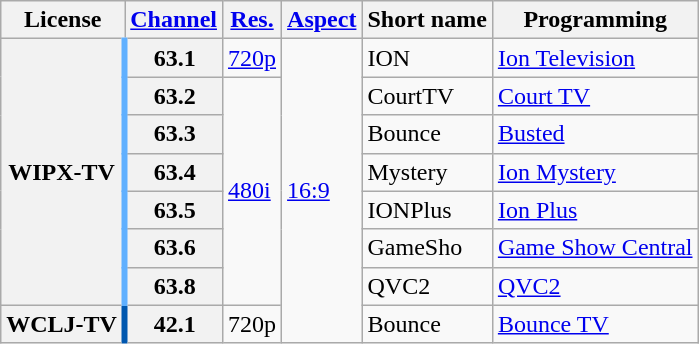<table class="wikitable">
<tr>
<th scope = "col">License</th>
<th scope = "col"><a href='#'>Channel</a></th>
<th scope = "col"><a href='#'>Res.</a></th>
<th scope = "col"><a href='#'>Aspect</a></th>
<th scope = "col">Short name</th>
<th scope = "col">Programming</th>
</tr>
<tr>
<th rowspan = "7" style="border-right: 4px solid #60B0FF;">WIPX-TV</th>
<th scope = "row">63.1</th>
<td><a href='#'>720p</a></td>
<td rowspan=8><a href='#'>16:9</a></td>
<td>ION</td>
<td><a href='#'>Ion Television</a></td>
</tr>
<tr>
<th scope = "row">63.2</th>
<td rowspan=6><a href='#'>480i</a></td>
<td>CourtTV</td>
<td><a href='#'>Court TV</a></td>
</tr>
<tr>
<th scope = "row">63.3</th>
<td>Bounce</td>
<td><a href='#'>Busted</a></td>
</tr>
<tr>
<th scope = "row">63.4</th>
<td>Mystery</td>
<td><a href='#'>Ion Mystery</a></td>
</tr>
<tr>
<th scope = "row">63.5</th>
<td>IONPlus</td>
<td><a href='#'>Ion Plus</a></td>
</tr>
<tr>
<th scope = "row">63.6</th>
<td>GameSho</td>
<td><a href='#'>Game Show Central</a></td>
</tr>
<tr>
<th scope = "row">63.8</th>
<td>QVC2</td>
<td><a href='#'>QVC2</a></td>
</tr>
<tr>
<th rowspan = "row" scope = "row" style="border-right: 4px solid #0057AF;">WCLJ-TV</th>
<th scope = "row">42.1</th>
<td>720p</td>
<td>Bounce</td>
<td><a href='#'>Bounce TV</a></td>
</tr>
</table>
